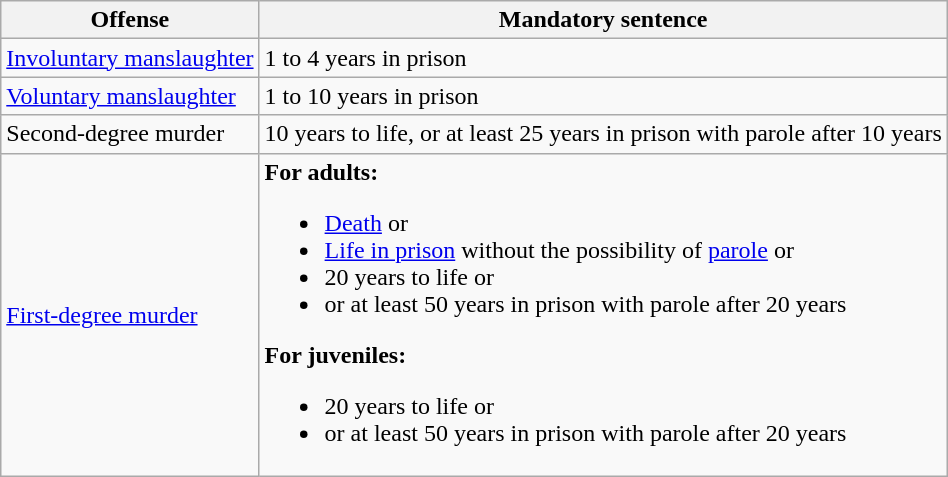<table class="wikitable">
<tr>
<th>Offense</th>
<th>Mandatory sentence</th>
</tr>
<tr>
<td><a href='#'>Involuntary manslaughter</a></td>
<td>1 to 4 years in prison</td>
</tr>
<tr>
<td><a href='#'>Voluntary manslaughter</a></td>
<td>1 to 10 years in prison</td>
</tr>
<tr>
<td>Second-degree murder</td>
<td>10 years to life, or at least 25 years in prison with parole after 10 years</td>
</tr>
<tr>
<td><a href='#'>First-degree murder</a></td>
<td><strong>For adults:</strong><br><ul><li><a href='#'>Death</a> or</li><li><a href='#'>Life in prison</a> without the possibility of <a href='#'>parole</a> or</li><li>20 years to life or</li><li>or at least 50 years in prison with parole after 20 years</li></ul><strong>For juveniles:</strong><ul><li>20 years to life or</li><li>or at least 50 years in prison with parole after 20 years</li></ul></td>
</tr>
</table>
